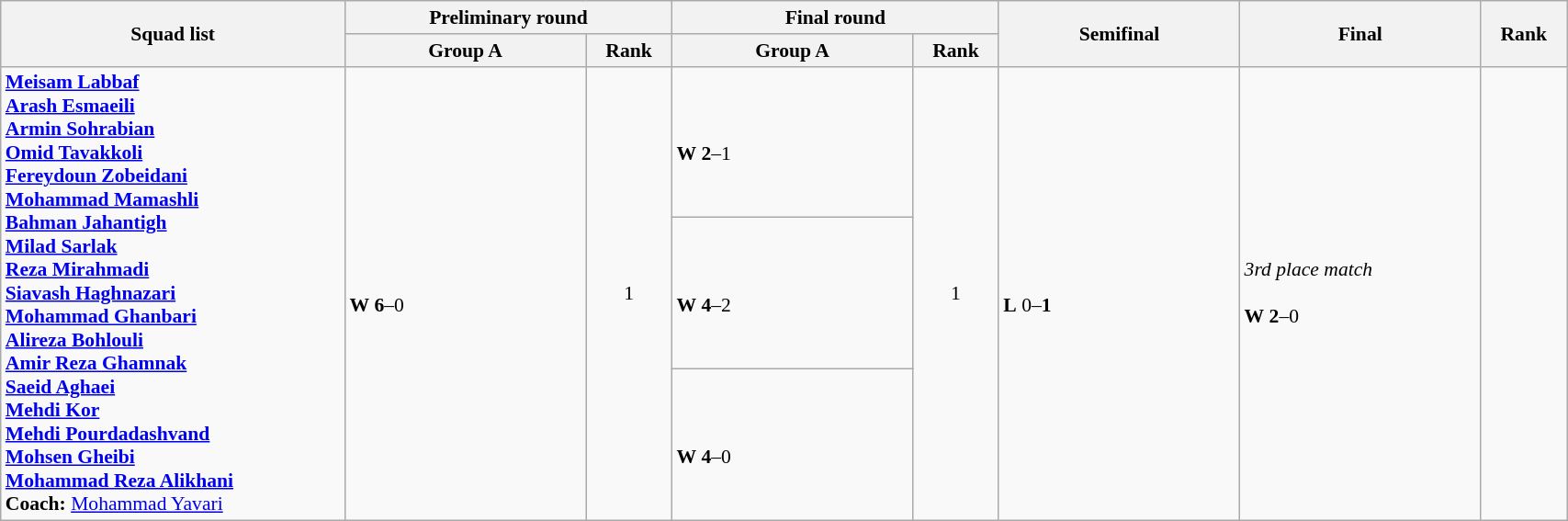<table class="wikitable" width="90%" style="text-align:left; font-size:90%">
<tr>
<th rowspan="2" width="20%">Squad list</th>
<th colspan="2">Preliminary round</th>
<th colspan="2">Final round</th>
<th rowspan="2" width="14%">Semifinal</th>
<th rowspan="2" width="14%">Final</th>
<th rowspan="2" width="5%">Rank</th>
</tr>
<tr>
<th width="14%">Group A</th>
<th width="5%">Rank</th>
<th width="14%">Group A</th>
<th width="5%">Rank</th>
</tr>
<tr>
<td rowspan="3"><strong><a href='#'>Meisam Labbaf</a><br><a href='#'>Arash Esmaeili</a><br><a href='#'>Armin Sohrabian</a><br><a href='#'>Omid Tavakkoli</a><br><a href='#'>Fereydoun Zobeidani</a><br><a href='#'>Mohammad Mamashli</a><br><a href='#'>Bahman Jahantigh</a><br><a href='#'>Milad Sarlak</a><br><a href='#'>Reza Mirahmadi</a><br><a href='#'>Siavash Haghnazari</a><br><a href='#'>Mohammad Ghanbari</a><br><a href='#'>Alireza Bohlouli</a><br><a href='#'>Amir Reza Ghamnak</a><br><a href='#'>Saeid Aghaei</a><br><a href='#'>Mehdi Kor</a><br><a href='#'>Mehdi Pourdadashvand</a><br><a href='#'>Mohsen Gheibi</a><br><a href='#'>Mohammad Reza Alikhani</a><br> Coach:</strong> <a href='#'>Mohammad Yavari</a></td>
<td rowspan="3"><br><strong>W</strong> <strong>6</strong>–0</td>
<td rowspan="3" align=center>1 <strong></strong></td>
<td><br><strong>W</strong> <strong>2</strong>–1</td>
<td rowspan="3" align=center>1 <strong></strong></td>
<td rowspan="3"><br><strong>L</strong> 0–<strong>1</strong></td>
<td rowspan="3"><em>3rd place match</em><br><br><strong>W</strong> <strong>2</strong>–0</td>
<td rowspan="3" align="center"></td>
</tr>
<tr>
<td><br><strong>W</strong> <strong>4</strong>–2</td>
</tr>
<tr>
<td><br><strong>W</strong> <strong>4</strong>–0</td>
</tr>
</table>
